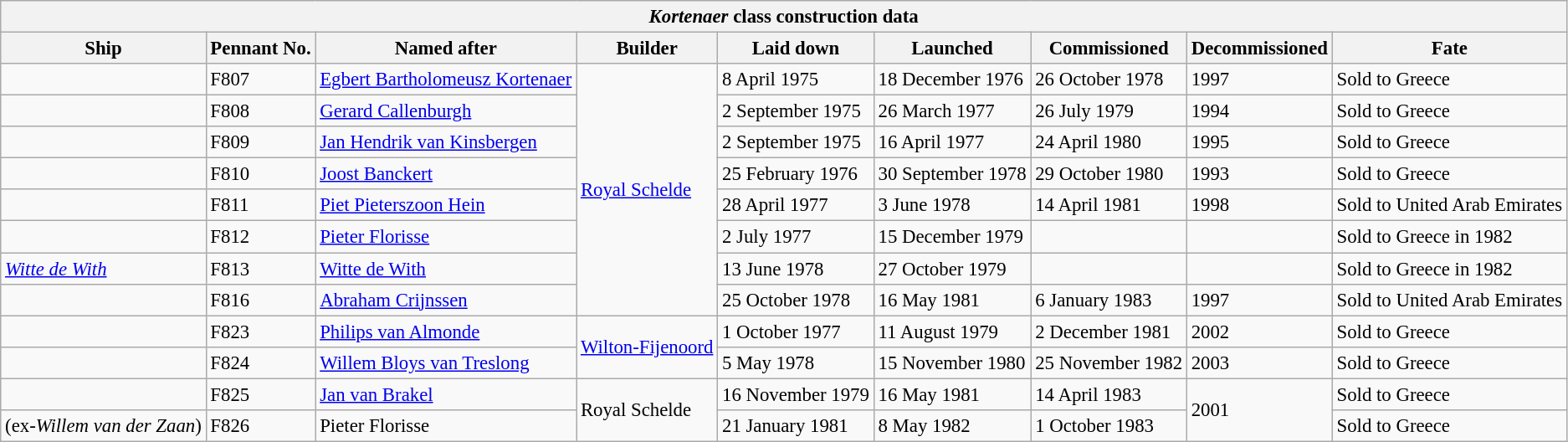<table class="wikitable" style="font-size:95%;">
<tr>
<th colspan="9"><em>Kortenaer</em> class construction data</th>
</tr>
<tr>
<th scope="col">Ship</th>
<th scope="col">Pennant No.</th>
<th scope="col">Named after</th>
<th scope="col">Builder</th>
<th scope="col">Laid down</th>
<th scope="col">Launched</th>
<th scope="col">Commissioned</th>
<th scope="col">Decommissioned</th>
<th scope="col">Fate</th>
</tr>
<tr>
<td scope="row"></td>
<td>F807</td>
<td><a href='#'>Egbert Bartholomeusz Kortenaer</a></td>
<td rowspan="8"><a href='#'>Royal Schelde</a></td>
<td>8 April 1975</td>
<td>18 December 1976</td>
<td>26 October 1978</td>
<td>1997</td>
<td>Sold to Greece</td>
</tr>
<tr>
<td scope="row"></td>
<td>F808</td>
<td><a href='#'>Gerard Callenburgh</a></td>
<td>2 September 1975</td>
<td>26 March 1977</td>
<td>26 July 1979</td>
<td>1994</td>
<td>Sold to Greece</td>
</tr>
<tr>
<td scope="row"></td>
<td>F809</td>
<td><a href='#'>Jan Hendrik van Kinsbergen</a></td>
<td>2 September 1975</td>
<td>16 April 1977</td>
<td>24 April 1980</td>
<td>1995</td>
<td>Sold to Greece</td>
</tr>
<tr>
<td scope="row"></td>
<td>F810</td>
<td><a href='#'>Joost Banckert</a></td>
<td>25 February 1976</td>
<td>30 September 1978</td>
<td>29 October 1980</td>
<td>1993</td>
<td>Sold to Greece</td>
</tr>
<tr>
<td scope="row"></td>
<td>F811</td>
<td><a href='#'>Piet Pieterszoon Hein</a></td>
<td>28 April 1977</td>
<td>3 June 1978</td>
<td>14 April 1981</td>
<td>1998</td>
<td>Sold to United Arab Emirates</td>
</tr>
<tr>
<td scope="row"></td>
<td>F812</td>
<td><a href='#'>Pieter Florisse</a></td>
<td>2 July 1977</td>
<td>15 December 1979</td>
<td></td>
<td></td>
<td>Sold to Greece in 1982</td>
</tr>
<tr>
<td scope="row"><a href='#'><em>Witte de With</em></a></td>
<td>F813</td>
<td><a href='#'>Witte de With</a></td>
<td>13 June 1978</td>
<td>27 October 1979</td>
<td></td>
<td></td>
<td>Sold to Greece in 1982</td>
</tr>
<tr>
<td scope="row"></td>
<td>F816</td>
<td><a href='#'>Abraham Crijnssen</a></td>
<td>25 October 1978</td>
<td>16 May 1981</td>
<td>6 January 1983</td>
<td>1997</td>
<td>Sold to United Arab Emirates</td>
</tr>
<tr>
<td scope="row"></td>
<td>F823</td>
<td><a href='#'>Philips van Almonde</a></td>
<td rowspan="2"><a href='#'>Wilton-Fijenoord</a></td>
<td>1 October 1977</td>
<td>11 August 1979</td>
<td>2 December 1981</td>
<td>2002</td>
<td>Sold to Greece</td>
</tr>
<tr>
<td scope="row"></td>
<td>F824</td>
<td><a href='#'>Willem Bloys van Treslong</a></td>
<td>5 May 1978</td>
<td>15 November 1980</td>
<td>25 November 1982</td>
<td>2003</td>
<td>Sold to Greece</td>
</tr>
<tr>
<td scope="row"></td>
<td>F825</td>
<td><a href='#'>Jan van Brakel</a></td>
<td rowspan="2">Royal Schelde</td>
<td>16 November 1979</td>
<td>16 May 1981</td>
<td>14 April 1983</td>
<td rowspan="2">2001</td>
<td>Sold to Greece</td>
</tr>
<tr>
<td scope="row"> (ex-<em>Willem van der Zaan</em>)</td>
<td>F826</td>
<td>Pieter Florisse</td>
<td>21 January 1981</td>
<td>8 May 1982</td>
<td>1 October 1983</td>
<td>Sold to Greece</td>
</tr>
</table>
